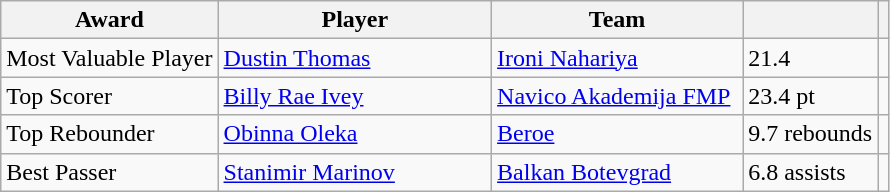<table class="wikitable">
<tr>
<th>Award</th>
<th style="width:175px;">Player</th>
<th style="width:160px;">Team</th>
<th></th>
<th></th>
</tr>
<tr>
<td>Most Valuable Player</td>
<td> <a href='#'>Dustin Thomas</a></td>
<td><a href='#'>Ironi Nahariya</a></td>
<td>21.4 <a href='#'></a></td>
<td></td>
</tr>
<tr>
<td>Top Scorer</td>
<td> <a href='#'>Billy Rae Ivey</a></td>
<td><a href='#'>Navico Akademija FMP</a></td>
<td>23.4 pt</td>
<td></td>
</tr>
<tr>
<td>Top Rebounder</td>
<td> <a href='#'>Obinna Oleka</a></td>
<td><a href='#'>Beroe</a></td>
<td>9.7 rebounds</td>
<td></td>
</tr>
<tr>
<td>Best Passer</td>
<td> <a href='#'>Stanimir Marinov</a></td>
<td><a href='#'>Balkan Botevgrad</a></td>
<td>6.8 assists</td>
<td></td>
</tr>
</table>
